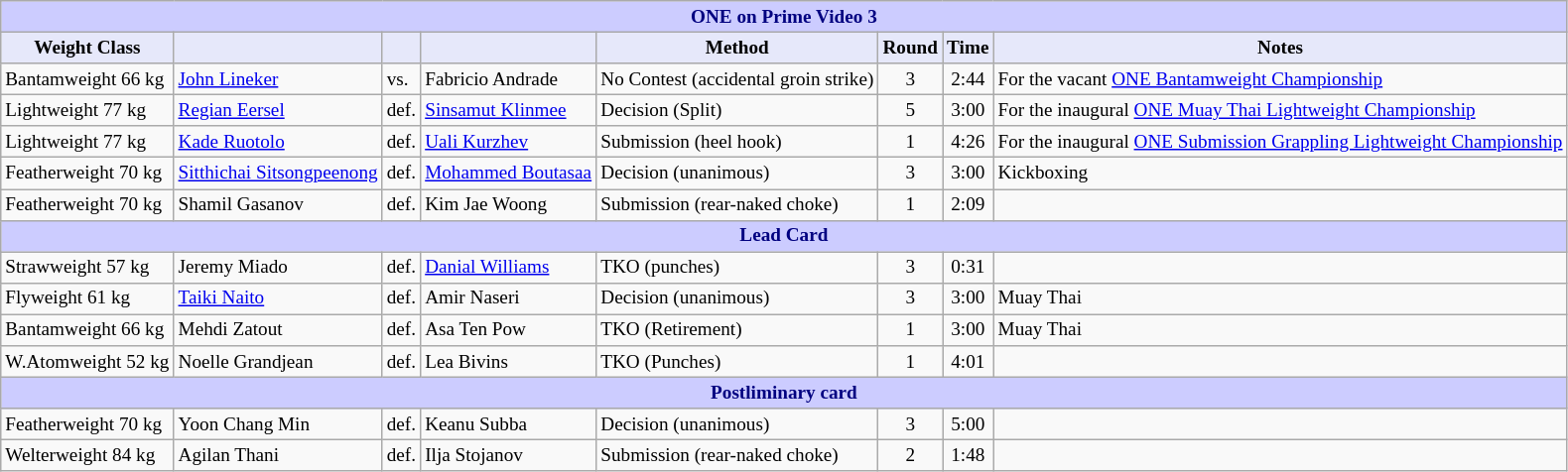<table class="wikitable" style="font-size: 80%;">
<tr>
<th colspan="8" style="background-color: #ccf; color: #000080; text-align: center;"><strong>ONE on Prime Video 3</strong></th>
</tr>
<tr>
<th colspan="1" style="background-color: #E6E8FA; color: #000000; text-align: center;">Weight Class</th>
<th colspan="1" style="background-color: #E6E8FA; color: #000000; text-align: center;"></th>
<th colspan="1" style="background-color: #E6E8FA; color: #000000; text-align: center;"></th>
<th colspan="1" style="background-color: #E6E8FA; color: #000000; text-align: center;"></th>
<th colspan="1" style="background-color: #E6E8FA; color: #000000; text-align: center;">Method</th>
<th colspan="1" style="background-color: #E6E8FA; color: #000000; text-align: center;">Round</th>
<th colspan="1" style="background-color: #E6E8FA; color: #000000; text-align: center;">Time</th>
<th colspan="1" style="background-color: #E6E8FA; color: #000000; text-align: center;">Notes</th>
</tr>
<tr>
<td>Bantamweight 66 kg</td>
<td> <a href='#'>John Lineker</a></td>
<td>vs.</td>
<td> Fabricio Andrade</td>
<td>No Contest (accidental groin strike)</td>
<td align=center>3</td>
<td align=center>2:44</td>
<td>For the vacant <a href='#'>ONE Bantamweight Championship</a></td>
</tr>
<tr>
<td>Lightweight 77 kg</td>
<td> <a href='#'>Regian Eersel</a></td>
<td>def.</td>
<td> <a href='#'>Sinsamut Klinmee</a></td>
<td>Decision (Split)</td>
<td align=center>5</td>
<td align=center>3:00</td>
<td>For the inaugural <a href='#'>ONE Muay Thai Lightweight Championship</a></td>
</tr>
<tr>
<td>Lightweight 77 kg</td>
<td> <a href='#'>Kade Ruotolo</a></td>
<td>def.</td>
<td> <a href='#'>Uali Kurzhev</a></td>
<td>Submission (heel hook)</td>
<td align=center>1</td>
<td align=center>4:26</td>
<td>For the inaugural <a href='#'>ONE Submission Grappling Lightweight Championship</a></td>
</tr>
<tr>
<td>Featherweight 70 kg</td>
<td> <a href='#'>Sitthichai Sitsongpeenong</a></td>
<td>def.</td>
<td> <a href='#'>Mohammed Boutasaa</a></td>
<td>Decision (unanimous)</td>
<td align=center>3</td>
<td align=center>3:00</td>
<td>Kickboxing</td>
</tr>
<tr>
<td>Featherweight 70 kg</td>
<td> Shamil Gasanov</td>
<td>def.</td>
<td> Kim Jae Woong</td>
<td>Submission (rear-naked choke)</td>
<td align=center>1</td>
<td align=center>2:09</td>
<td></td>
</tr>
<tr>
<td ! colspan="8" style="background-color: #ccf; color: #000080; text-align: center;"><strong>Lead Card</strong></td>
</tr>
<tr>
<td>Strawweight 57 kg</td>
<td> Jeremy Miado</td>
<td>def.</td>
<td> <a href='#'>Danial Williams</a></td>
<td>TKO (punches)</td>
<td align=center>3</td>
<td align=center>0:31</td>
<td></td>
</tr>
<tr>
<td>Flyweight 61 kg</td>
<td>  <a href='#'>Taiki Naito</a></td>
<td>def.</td>
<td> Amir Naseri</td>
<td>Decision (unanimous)</td>
<td align=center>3</td>
<td align=center>3:00</td>
<td>Muay Thai</td>
</tr>
<tr>
<td>Bantamweight 66 kg</td>
<td> Mehdi Zatout</td>
<td>def.</td>
<td> Asa Ten Pow</td>
<td>TKO (Retirement)</td>
<td align=center>1</td>
<td align=center>3:00</td>
<td>Muay Thai</td>
</tr>
<tr>
<td>W.Atomweight 52 kg</td>
<td> Noelle Grandjean</td>
<td>def.</td>
<td> Lea Bivins</td>
<td>TKO (Punches)</td>
<td align=center>1</td>
<td align=center>4:01</td>
<td></td>
</tr>
<tr>
<td ! colspan="8" style="background-color: #ccf; color: #000080; text-align: center;"><strong>Postliminary card</strong></td>
</tr>
<tr>
<td>Featherweight 70 kg</td>
<td> Yoon Chang Min</td>
<td>def.</td>
<td> Keanu Subba</td>
<td>Decision (unanimous)</td>
<td align=center>3</td>
<td align=center>5:00</td>
<td></td>
</tr>
<tr>
<td>Welterweight 84 kg</td>
<td> Agilan Thani</td>
<td>def.</td>
<td> Ilja Stojanov</td>
<td>Submission (rear-naked choke)</td>
<td align=center>2</td>
<td align=center>1:48</td>
<td></td>
</tr>
</table>
